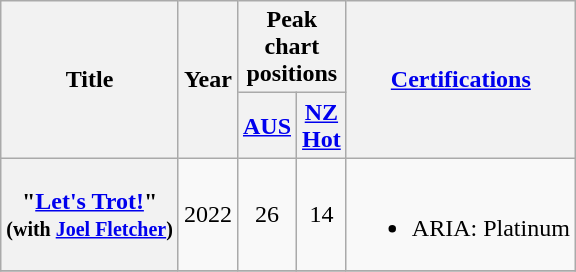<table class="wikitable plainrowheaders" style=text-align:center;>
<tr>
<th scope="col" rowspan="2">Title</th>
<th scope="col" rowspan="2">Year</th>
<th scope="col" colspan="2">Peak chart positions</th>
<th scope="col" rowspan="2"><a href='#'>Certifications</a></th>
</tr>
<tr>
<th scope="col" width="3em"><a href='#'>AUS</a><br></th>
<th scope="col" width="3em"><a href='#'>NZ<br>Hot</a><br></th>
</tr>
<tr>
<th scope="row">"<a href='#'>Let's Trot!</a>"<br><small>(with <a href='#'>Joel Fletcher</a>)</small></th>
<td rowspan="1">2022</td>
<td>26</td>
<td>14</td>
<td><br><ul><li>ARIA: Platinum</li></ul></td>
</tr>
<tr>
</tr>
</table>
